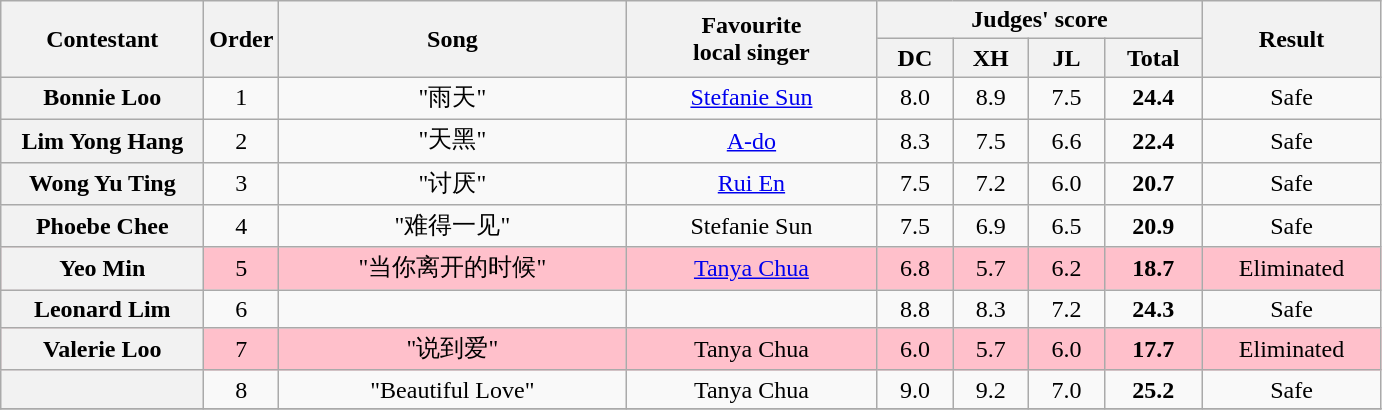<table class="wikitable plainrowheaders" style="text-align:center;">
<tr>
<th rowspan=2 scope="col" style="width:8em;">Contestant</th>
<th rowspan=2 scope="col">Order</th>
<th rowspan=2 scope="col" style="width:14em;">Song</th>
<th rowspan=2 scope="col" style="width:10em;">Favourite<br>local singer</th>
<th colspan=4 scope="col">Judges' score</th>
<th rowspan=2 scope="col" style="width:7em;">Result</th>
</tr>
<tr>
<th style="width:2.7em;">DC</th>
<th style="width:2.7em;">XH</th>
<th style="width:2.7em;">JL</th>
<th style="width:3.6em;">Total</th>
</tr>
<tr>
<th scope="row">Bonnie Loo</th>
<td>1</td>
<td>"雨天"</td>
<td><a href='#'>Stefanie Sun</a></td>
<td>8.0</td>
<td>8.9</td>
<td>7.5</td>
<td><strong>24.4</strong></td>
<td>Safe</td>
</tr>
<tr>
<th scope="row">Lim Yong Hang</th>
<td>2</td>
<td>"天黑"</td>
<td><a href='#'>A-do</a></td>
<td>8.3</td>
<td>7.5</td>
<td>6.6</td>
<td><strong>22.4</strong></td>
<td>Safe</td>
</tr>
<tr>
<th scope="row">Wong Yu Ting</th>
<td>3</td>
<td>"讨厌"</td>
<td><a href='#'>Rui En</a></td>
<td>7.5</td>
<td>7.2</td>
<td>6.0</td>
<td><strong>20.7</strong></td>
<td>Safe</td>
</tr>
<tr>
<th scope="row">Phoebe Chee</th>
<td>4</td>
<td>"难得一见"</td>
<td>Stefanie Sun </td>
<td>7.5</td>
<td>6.9</td>
<td>6.5</td>
<td><strong>20.9</strong></td>
<td>Safe</td>
</tr>
<tr style="background:pink;">
<th scope="row">Yeo Min</th>
<td>5</td>
<td>"当你离开的时候"</td>
<td><a href='#'>Tanya Chua</a></td>
<td>6.8</td>
<td>5.7</td>
<td>6.2</td>
<td><strong>18.7</strong></td>
<td>Eliminated</td>
</tr>
<tr>
<th scope="row">Leonard Lim</th>
<td>6</td>
<td></td>
<td></td>
<td>8.8</td>
<td>8.3</td>
<td>7.2</td>
<td><strong>24.3</strong></td>
<td>Safe</td>
</tr>
<tr style="background:pink;">
<th scope="row">Valerie Loo</th>
<td>7</td>
<td>"说到爱"</td>
<td>Tanya Chua </td>
<td>6.0</td>
<td>5.7</td>
<td>6.0</td>
<td><strong>17.7</strong></td>
<td>Eliminated</td>
</tr>
<tr>
<th scope="row"></th>
<td>8</td>
<td>"Beautiful Love"</td>
<td>Tanya Chua </td>
<td>9.0</td>
<td>9.2</td>
<td>7.0</td>
<td><strong>25.2</strong></td>
<td>Safe</td>
</tr>
<tr>
</tr>
</table>
